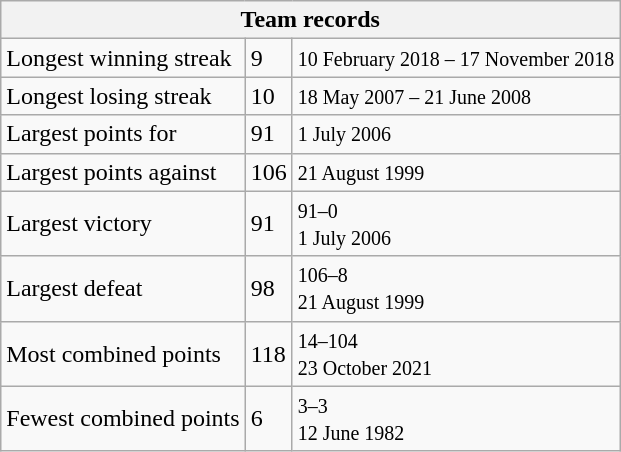<table class="wikitable">
<tr>
<th colspan=3>Team records</th>
</tr>
<tr>
<td>Longest winning streak</td>
<td>9</td>
<td><small>10 February 2018 – 17 November 2018</small></td>
</tr>
<tr>
<td>Longest losing streak</td>
<td>10</td>
<td><small>18 May 2007 – 21 June 2008</small></td>
</tr>
<tr>
<td>Largest points for</td>
<td>91</td>
<td><small> 1 July 2006</small></td>
</tr>
<tr>
<td>Largest points against</td>
<td>106</td>
<td><small>  21 August 1999</small></td>
</tr>
<tr>
<td>Largest victory</td>
<td>91</td>
<td><small>  91–0  <br> 1 July 2006</small></td>
</tr>
<tr>
<td>Largest defeat</td>
<td>98</td>
<td><small>  106–8  <br> 21 August 1999</small></td>
</tr>
<tr>
<td>Most combined points</td>
<td>118</td>
<td><small>  14–104  <br> 23 October 2021</small></td>
</tr>
<tr>
<td>Fewest combined points</td>
<td>6</td>
<td><small>  3–3  <br> 12 June 1982</small></td>
</tr>
</table>
